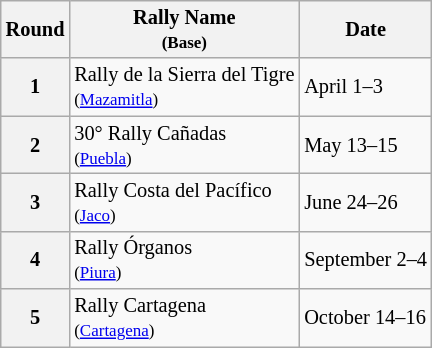<table class="wikitable" style="font-size: 85%;">
<tr>
<th>Round</th>
<th>Rally Name<br><small>(Base)</small></th>
<th>Date</th>
</tr>
<tr>
<th>1</th>
<td> Rally de la Sierra del Tigre <br><small>(<a href='#'>Mazamitla</a>)</small></td>
<td>April 1–3</td>
</tr>
<tr>
<th>2</th>
<td> 30° Rally Cañadas <br><small>(<a href='#'>Puebla</a>)</small></td>
<td>May 13–15</td>
</tr>
<tr>
<th>3</th>
<td> Rally Costa del Pacífico<br><small>(<a href='#'>Jaco</a>)</small></td>
<td>June 24–26</td>
</tr>
<tr>
<th>4</th>
<td> Rally Órganos<br><small>(<a href='#'>Piura</a>)</small></td>
<td>September 2–4</td>
</tr>
<tr>
<th>5</th>
<td> Rally Cartagena<br><small>(<a href='#'>Cartagena</a>)</small></td>
<td>October 14–16</td>
</tr>
</table>
